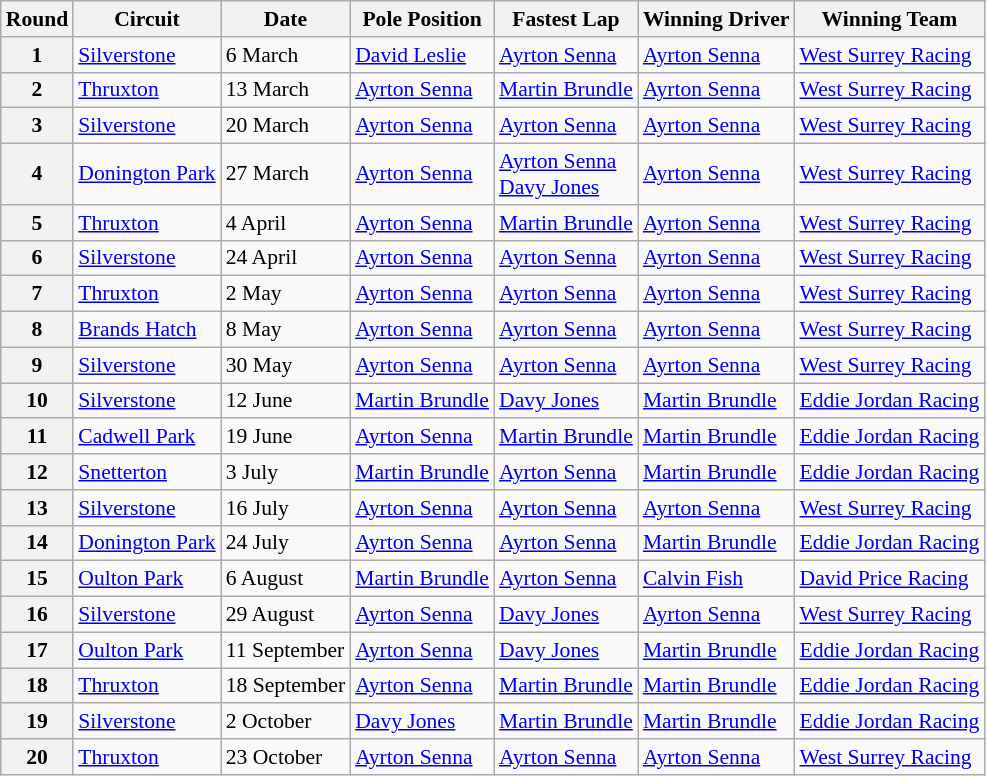<table class="wikitable" style="font-size: 90%;">
<tr>
<th>Round</th>
<th>Circuit</th>
<th>Date</th>
<th>Pole Position</th>
<th>Fastest Lap</th>
<th>Winning Driver</th>
<th>Winning Team</th>
</tr>
<tr>
<th>1</th>
<td> <a href='#'>Silverstone</a></td>
<td>6 March</td>
<td> <a href='#'>David Leslie</a></td>
<td> <a href='#'>Ayrton Senna</a></td>
<td> <a href='#'>Ayrton Senna</a></td>
<td> <a href='#'>West Surrey Racing</a></td>
</tr>
<tr>
<th>2</th>
<td> <a href='#'>Thruxton</a></td>
<td>13 March</td>
<td> <a href='#'>Ayrton Senna</a></td>
<td> <a href='#'>Martin Brundle</a></td>
<td> <a href='#'>Ayrton Senna</a></td>
<td> <a href='#'>West Surrey Racing</a></td>
</tr>
<tr>
<th>3</th>
<td> <a href='#'>Silverstone</a></td>
<td>20 March</td>
<td> <a href='#'>Ayrton Senna</a></td>
<td> <a href='#'>Ayrton Senna</a></td>
<td> <a href='#'>Ayrton Senna</a></td>
<td> <a href='#'>West Surrey Racing</a></td>
</tr>
<tr>
<th>4</th>
<td> <a href='#'>Donington Park</a></td>
<td>27 March</td>
<td> <a href='#'>Ayrton Senna</a></td>
<td> <a href='#'>Ayrton Senna</a><br> <a href='#'>Davy Jones</a></td>
<td> <a href='#'>Ayrton Senna</a></td>
<td> <a href='#'>West Surrey Racing</a></td>
</tr>
<tr>
<th>5</th>
<td> <a href='#'>Thruxton</a></td>
<td>4 April</td>
<td> <a href='#'>Ayrton Senna</a></td>
<td> <a href='#'>Martin Brundle</a></td>
<td> <a href='#'>Ayrton Senna</a></td>
<td> <a href='#'>West Surrey Racing</a></td>
</tr>
<tr>
<th>6</th>
<td> <a href='#'>Silverstone</a></td>
<td>24 April</td>
<td> <a href='#'>Ayrton Senna</a></td>
<td> <a href='#'>Ayrton Senna</a></td>
<td> <a href='#'>Ayrton Senna</a></td>
<td> <a href='#'>West Surrey Racing</a></td>
</tr>
<tr>
<th>7</th>
<td> <a href='#'>Thruxton</a></td>
<td>2 May</td>
<td> <a href='#'>Ayrton Senna</a></td>
<td> <a href='#'>Ayrton Senna</a></td>
<td> <a href='#'>Ayrton Senna</a></td>
<td> <a href='#'>West Surrey Racing</a></td>
</tr>
<tr>
<th>8</th>
<td> <a href='#'>Brands Hatch</a></td>
<td>8 May</td>
<td> <a href='#'>Ayrton Senna</a></td>
<td> <a href='#'>Ayrton Senna</a></td>
<td> <a href='#'>Ayrton Senna</a></td>
<td> <a href='#'>West Surrey Racing</a></td>
</tr>
<tr>
<th>9</th>
<td> <a href='#'>Silverstone</a></td>
<td>30 May</td>
<td> <a href='#'>Ayrton Senna</a></td>
<td> <a href='#'>Ayrton Senna</a></td>
<td> <a href='#'>Ayrton Senna</a></td>
<td> <a href='#'>West Surrey Racing</a></td>
</tr>
<tr>
<th>10</th>
<td> <a href='#'>Silverstone</a></td>
<td>12 June</td>
<td> <a href='#'>Martin Brundle</a></td>
<td> <a href='#'>Davy Jones</a></td>
<td> <a href='#'>Martin Brundle</a></td>
<td> <a href='#'>Eddie Jordan Racing</a></td>
</tr>
<tr>
<th>11</th>
<td> <a href='#'>Cadwell Park</a></td>
<td>19 June</td>
<td> <a href='#'>Ayrton Senna</a></td>
<td> <a href='#'>Martin Brundle</a></td>
<td> <a href='#'>Martin Brundle</a></td>
<td> <a href='#'>Eddie Jordan Racing</a></td>
</tr>
<tr>
<th>12</th>
<td> <a href='#'>Snetterton</a></td>
<td>3 July</td>
<td> <a href='#'>Martin Brundle</a></td>
<td> <a href='#'>Ayrton Senna</a></td>
<td> <a href='#'>Martin Brundle</a></td>
<td> <a href='#'>Eddie Jordan Racing</a></td>
</tr>
<tr>
<th>13</th>
<td> <a href='#'>Silverstone</a></td>
<td>16 July</td>
<td> <a href='#'>Ayrton Senna</a></td>
<td> <a href='#'>Ayrton Senna</a></td>
<td> <a href='#'>Ayrton Senna</a></td>
<td> <a href='#'>West Surrey Racing</a></td>
</tr>
<tr>
<th>14</th>
<td> <a href='#'>Donington Park</a></td>
<td>24 July</td>
<td> <a href='#'>Ayrton Senna</a></td>
<td> <a href='#'>Ayrton Senna</a></td>
<td> <a href='#'>Martin Brundle</a></td>
<td> <a href='#'>Eddie Jordan Racing</a></td>
</tr>
<tr>
<th>15</th>
<td> <a href='#'>Oulton Park</a></td>
<td>6 August</td>
<td> <a href='#'>Martin Brundle</a></td>
<td> <a href='#'>Ayrton Senna</a></td>
<td> <a href='#'>Calvin Fish</a></td>
<td> <a href='#'>David Price Racing</a></td>
</tr>
<tr>
<th>16</th>
<td> <a href='#'>Silverstone</a></td>
<td>29 August</td>
<td> <a href='#'>Ayrton Senna</a></td>
<td> <a href='#'>Davy Jones</a></td>
<td> <a href='#'>Ayrton Senna</a></td>
<td> <a href='#'>West Surrey Racing</a></td>
</tr>
<tr>
<th>17</th>
<td> <a href='#'>Oulton Park</a></td>
<td>11 September</td>
<td> <a href='#'>Ayrton Senna</a></td>
<td> <a href='#'>Davy Jones</a></td>
<td> <a href='#'>Martin Brundle</a></td>
<td> <a href='#'>Eddie Jordan Racing</a></td>
</tr>
<tr>
<th>18</th>
<td> <a href='#'>Thruxton</a></td>
<td>18 September</td>
<td> <a href='#'>Ayrton Senna</a></td>
<td> <a href='#'>Martin Brundle</a></td>
<td> <a href='#'>Martin Brundle</a></td>
<td> <a href='#'>Eddie Jordan Racing</a></td>
</tr>
<tr>
<th>19</th>
<td> <a href='#'>Silverstone</a></td>
<td>2 October</td>
<td> <a href='#'>Davy Jones</a></td>
<td> <a href='#'>Martin Brundle</a></td>
<td> <a href='#'>Martin Brundle</a></td>
<td> <a href='#'>Eddie Jordan Racing</a></td>
</tr>
<tr>
<th>20</th>
<td> <a href='#'>Thruxton</a></td>
<td>23 October</td>
<td> <a href='#'>Ayrton Senna</a></td>
<td> <a href='#'>Ayrton Senna</a></td>
<td> <a href='#'>Ayrton Senna</a></td>
<td> <a href='#'>West Surrey Racing</a></td>
</tr>
</table>
